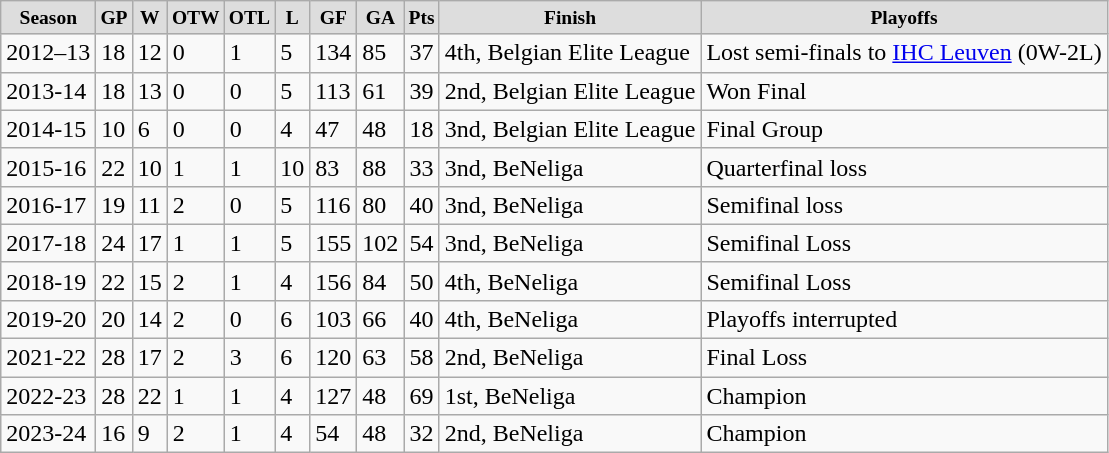<table class="wikitable">
<tr align="center" style="font-size: small; font-weight:bold; background-color:#dddddd; padding:5px;" |>
<td>Season</td>
<td>GP</td>
<td>W</td>
<td>OTW</td>
<td>OTL</td>
<td>L</td>
<td>GF</td>
<td>GA</td>
<td>Pts</td>
<td>Finish</td>
<td>Playoffs</td>
</tr>
<tr>
<td>2012–13</td>
<td>18</td>
<td>12</td>
<td>0</td>
<td>1</td>
<td>5</td>
<td>134</td>
<td>85</td>
<td>37</td>
<td>4th, Belgian Elite League</td>
<td>Lost semi-finals to <a href='#'>IHC Leuven</a> (0W-2L)</td>
</tr>
<tr>
<td>2013-14</td>
<td>18</td>
<td>13</td>
<td>0</td>
<td>0</td>
<td>5</td>
<td>113</td>
<td>61</td>
<td>39</td>
<td>2nd, Belgian Elite League</td>
<td>Won Final</td>
</tr>
<tr>
<td>2014-15</td>
<td>10</td>
<td>6</td>
<td>0</td>
<td>0</td>
<td>4</td>
<td>47</td>
<td>48</td>
<td>18</td>
<td>3nd, Belgian Elite League</td>
<td>Final Group</td>
</tr>
<tr>
<td>2015-16</td>
<td>22</td>
<td>10</td>
<td>1</td>
<td>1</td>
<td>10</td>
<td>83</td>
<td>88</td>
<td>33</td>
<td>3nd, BeNeliga</td>
<td>Quarterfinal loss</td>
</tr>
<tr>
<td>2016-17</td>
<td>19</td>
<td>11</td>
<td>2</td>
<td>0</td>
<td>5</td>
<td>116</td>
<td>80</td>
<td>40</td>
<td>3nd, BeNeliga</td>
<td>Semifinal loss</td>
</tr>
<tr>
<td>2017-18</td>
<td>24</td>
<td>17</td>
<td>1</td>
<td>1</td>
<td>5</td>
<td>155</td>
<td>102</td>
<td>54</td>
<td>3nd, BeNeliga</td>
<td>Semifinal Loss</td>
</tr>
<tr>
<td>2018-19</td>
<td>22</td>
<td>15</td>
<td>2</td>
<td>1</td>
<td>4</td>
<td>156</td>
<td>84</td>
<td>50</td>
<td>4th, BeNeliga</td>
<td>Semifinal Loss</td>
</tr>
<tr>
<td>2019-20</td>
<td>20</td>
<td>14</td>
<td>2</td>
<td>0</td>
<td>6</td>
<td>103</td>
<td>66</td>
<td>40</td>
<td>4th, BeNeliga</td>
<td>Playoffs interrupted</td>
</tr>
<tr>
<td>2021-22</td>
<td>28</td>
<td>17</td>
<td>2</td>
<td>3</td>
<td>6</td>
<td>120</td>
<td>63</td>
<td>58</td>
<td>2nd, BeNeliga</td>
<td>Final Loss</td>
</tr>
<tr>
<td>2022-23</td>
<td>28</td>
<td>22</td>
<td>1</td>
<td>1</td>
<td>4</td>
<td>127</td>
<td>48</td>
<td>69</td>
<td>1st, BeNeliga</td>
<td>Champion</td>
</tr>
<tr>
<td>2023-24</td>
<td>16</td>
<td>9</td>
<td>2</td>
<td>1</td>
<td>4</td>
<td>54</td>
<td>48</td>
<td>32</td>
<td>2nd, BeNeliga</td>
<td>Champion</td>
</tr>
</table>
